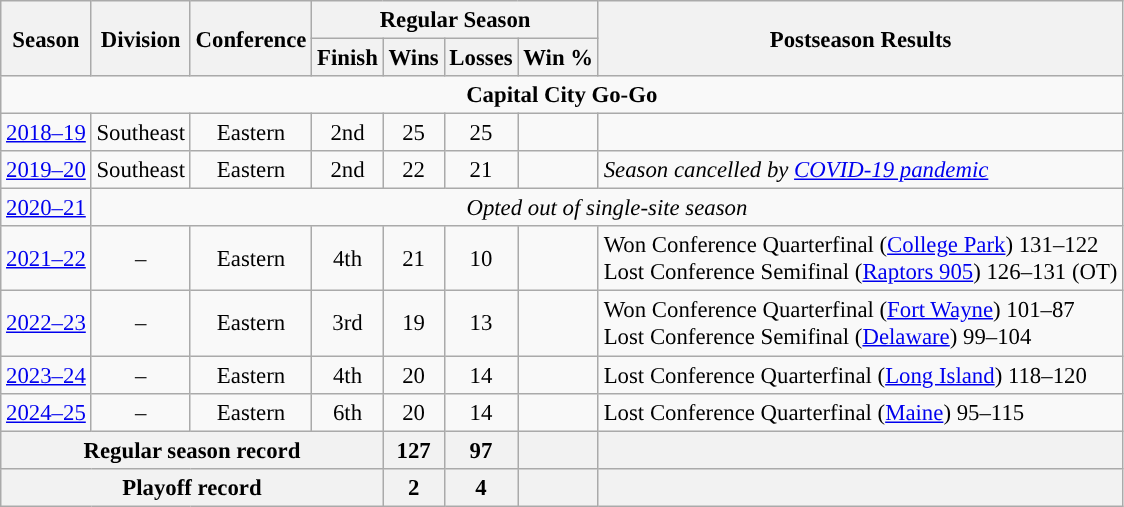<table class="wikitable" style="font-size:95%; text-align:center">
<tr>
<th rowspan=2>Season</th>
<th rowspan=2>Division</th>
<th rowspan=2>Conference</th>
<th colspan=4>Regular Season</th>
<th rowspan=2>Postseason Results</th>
</tr>
<tr>
<th>Finish</th>
<th>Wins</th>
<th>Losses</th>
<th>Win %</th>
</tr>
<tr>
<td colspan=8 style="text-align:center; "><strong>Capital City Go-Go</strong></td>
</tr>
<tr>
<td><a href='#'>2018–19</a></td>
<td>Southeast</td>
<td>Eastern</td>
<td>2nd</td>
<td>25</td>
<td>25</td>
<td></td>
<td align=left></td>
</tr>
<tr>
<td><a href='#'>2019–20</a></td>
<td>Southeast</td>
<td>Eastern</td>
<td>2nd</td>
<td>22</td>
<td>21</td>
<td></td>
<td align=left><em>Season cancelled by <a href='#'>COVID-19 pandemic</a></em></td>
</tr>
<tr>
<td><a href='#'>2020–21</a></td>
<td colspan="7"><em>Opted out of single-site season</em></td>
</tr>
<tr>
<td><a href='#'>2021–22</a></td>
<td>–</td>
<td>Eastern</td>
<td>4th</td>
<td>21</td>
<td>10</td>
<td></td>
<td align=left>Won Conference Quarterfinal (<a href='#'>College Park</a>) 131–122<br>Lost Conference Semifinal (<a href='#'>Raptors 905</a>) 126–131 (OT)</td>
</tr>
<tr>
<td><a href='#'>2022–23</a></td>
<td>–</td>
<td>Eastern</td>
<td>3rd</td>
<td>19</td>
<td>13</td>
<td></td>
<td align=left>Won Conference Quarterfinal (<a href='#'>Fort Wayne</a>) 101–87<br>Lost Conference Semifinal (<a href='#'>Delaware</a>) 99–104</td>
</tr>
<tr>
<td><a href='#'>2023–24</a></td>
<td>–</td>
<td>Eastern</td>
<td>4th</td>
<td>20</td>
<td>14</td>
<td></td>
<td align=left>Lost Conference Quarterfinal (<a href='#'>Long Island</a>) 118–120</td>
</tr>
<tr>
<td><a href='#'>2024–25</a></td>
<td>–</td>
<td>Eastern</td>
<td>6th</td>
<td>20</td>
<td>14</td>
<td></td>
<td align=left>Lost Conference Quarterfinal (<a href='#'>Maine</a>) 95–115</td>
</tr>
<tr>
<th colspan=4>Regular season record</th>
<th>127</th>
<th>97</th>
<th></th>
<th colspan=2></th>
</tr>
<tr>
<th colspan=4>Playoff record</th>
<th>2</th>
<th>4</th>
<th></th>
<th colspan=2></th>
</tr>
</table>
